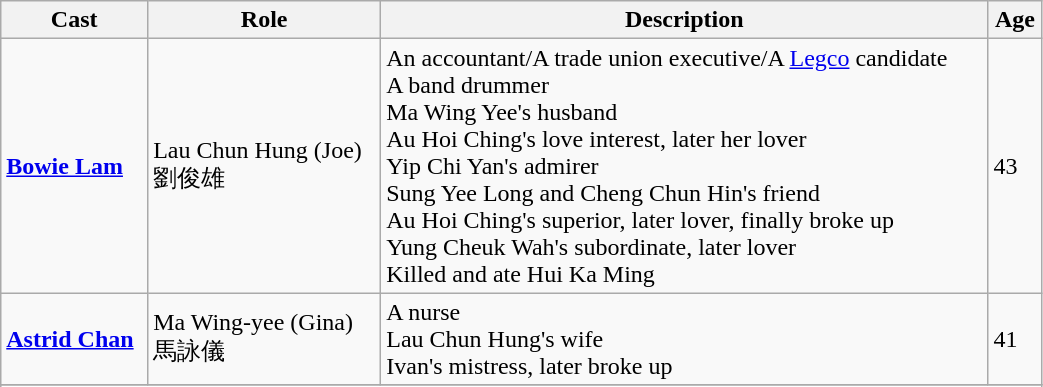<table class="wikitable" width="55%">
<tr>
<th>Cast</th>
<th>Role</th>
<th>Description</th>
<th>Age</th>
</tr>
<tr>
<td><strong><a href='#'>Bowie Lam</a></strong><br></td>
<td>Lau Chun Hung (Joe)<br>劉俊雄</td>
<td>An accountant/A trade union executive/A <a href='#'>Legco</a> candidate<br>A band drummer<br>Ma Wing Yee's husband<br>Au Hoi Ching's love interest, later her lover<br>Yip Chi Yan's admirer<br>Sung Yee Long and Cheng Chun Hin's friend<br>Au Hoi Ching's superior, later lover, finally broke up<br>Yung Cheuk Wah's subordinate, later lover<br>Killed and ate Hui Ka Ming</td>
<td>43</td>
</tr>
<tr>
<td><strong><a href='#'>Astrid Chan</a></strong><br></td>
<td>Ma Wing-yee (Gina)<br>馬詠儀</td>
<td>A nurse<br>Lau Chun Hung's wife<br>Ivan's mistress, later broke up</td>
<td>41</td>
</tr>
<tr>
</tr>
<tr>
</tr>
</table>
